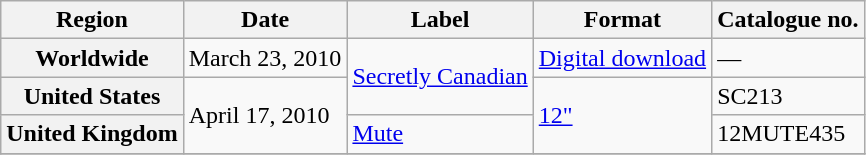<table class="wikitable plainrowheaders">
<tr>
<th scope="col">Region</th>
<th scope="col">Date</th>
<th scope="col">Label</th>
<th scope="col">Format</th>
<th scope="col">Catalogue no.</th>
</tr>
<tr>
<th scope="row">Worldwide</th>
<td>March 23, 2010</td>
<td rowspan="2"><a href='#'>Secretly Canadian</a></td>
<td><a href='#'>Digital download</a></td>
<td>—</td>
</tr>
<tr>
<th scope="row">United States</th>
<td rowspan="2">April 17, 2010</td>
<td rowspan="2"><a href='#'>12"</a></td>
<td>SC213</td>
</tr>
<tr>
<th scope="row">United Kingdom</th>
<td><a href='#'>Mute</a></td>
<td>12MUTE435</td>
</tr>
<tr>
</tr>
</table>
